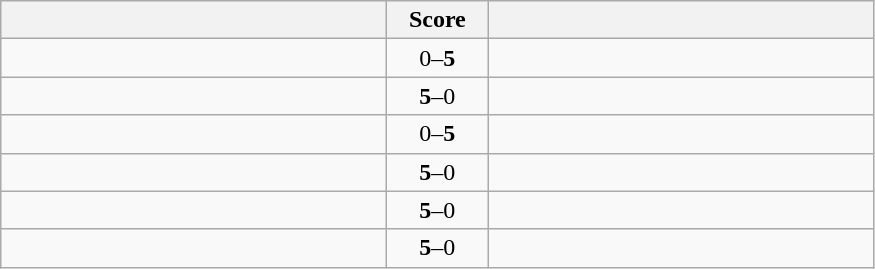<table class="wikitable" style="text-align: center;">
<tr>
<th width=250></th>
<th width=60>Score</th>
<th width=250></th>
</tr>
<tr>
<td align=left></td>
<td>0–<strong>5</strong></td>
<td align=left><strong></strong></td>
</tr>
<tr>
<td align=left><strong></strong></td>
<td><strong>5</strong>–0</td>
<td align=left></td>
</tr>
<tr>
<td align=left></td>
<td>0–<strong>5</strong></td>
<td align=left><strong></strong></td>
</tr>
<tr>
<td align=left><strong></strong></td>
<td><strong>5</strong>–0</td>
<td align=left></td>
</tr>
<tr>
<td align=left><strong></strong></td>
<td><strong>5</strong>–0</td>
<td align=left></td>
</tr>
<tr>
<td align=left><strong></strong></td>
<td><strong>5</strong>–0</td>
<td align=left></td>
</tr>
</table>
